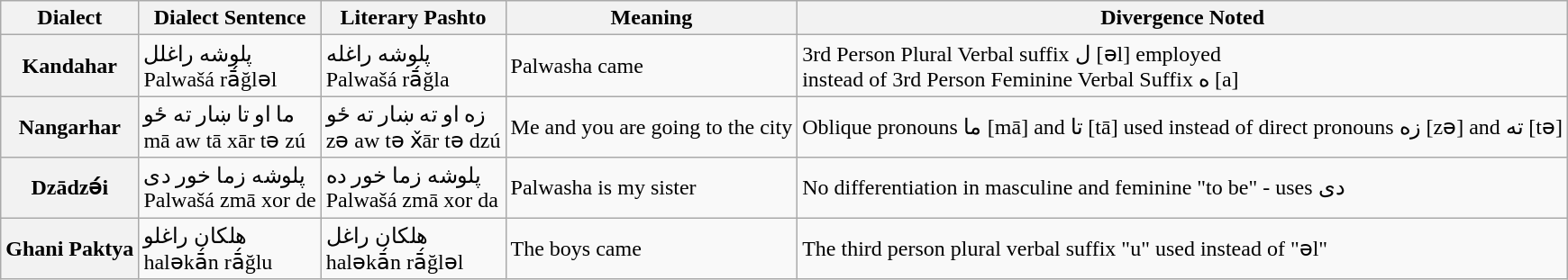<table class="wikitable">
<tr>
<th>Dialect</th>
<th>Dialect Sentence</th>
<th>Literary Pashto</th>
<th>Meaning</th>
<th>Divergence Noted</th>
</tr>
<tr>
<th>Kandahar</th>
<td>پلوشه راغلل<br>Palwašá rā́ğləl</td>
<td>پلوشه راغله<br>Palwašá rā́ğla</td>
<td>Palwasha came</td>
<td>3rd Person Plural Verbal suffix ل [əl] employed<br>instead of 3rd Person Feminine Verbal Suffix ه [a]</td>
</tr>
<tr>
<th>Nangarhar</th>
<td>ما او تا ښار ته ځو<br>mā aw tā xār tə zú</td>
<td>زه او ته ښار ته ځو<br>zə aw tə x̌ār tə dzú</td>
<td>Me and you are going to the city</td>
<td>Oblique pronouns ما [mā] and تا [tā] used instead of direct pronouns زه [zə] and ته [tə]</td>
</tr>
<tr>
<th>Dzādzə́i</th>
<td>پلوشه زما خور دی<br>Palwašá zmā xor de</td>
<td>پلوشه زما خور ده<br>Palwašá zmā xor da</td>
<td>Palwasha is my sister</td>
<td>No differentiation in masculine and feminine "to be" - uses دی</td>
</tr>
<tr>
<th>Ghani Paktya</th>
<td>هلکان راغلو<br>haləkā́n rā́ğlu</td>
<td>هلکان راغل<br>haləkā́n rā́ğləl</td>
<td>The boys came</td>
<td>The third person plural verbal suffix "u" used instead of "əl"</td>
</tr>
</table>
